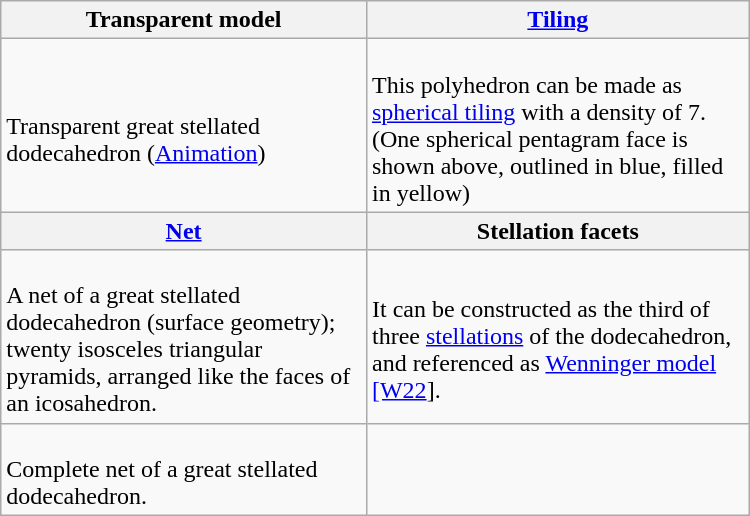<table class="wikitable" width=500>
<tr>
<th>Transparent model</th>
<th><a href='#'>Tiling</a></th>
</tr>
<tr>
<td><br>Transparent great stellated dodecahedron (<a href='#'>Animation</a>)</td>
<td><br>This polyhedron can be made as <a href='#'>spherical tiling</a> with a density of 7. (One spherical pentagram face is shown above, outlined in blue, filled in yellow)</td>
</tr>
<tr>
<th><a href='#'>Net</a></th>
<th>Stellation facets</th>
</tr>
<tr>
<td><br>A net of a great stellated dodecahedron (surface geometry); twenty isosceles triangular pyramids, arranged like the faces of an icosahedron.</td>
<td><br>It can be constructed as the third of three <a href='#'>stellations</a> of the dodecahedron, and referenced as <a href='#'>Wenninger model [W22</a>].</td>
</tr>
<tr>
<td><br>Complete net of a great stellated dodecahedron.</td>
</tr>
</table>
